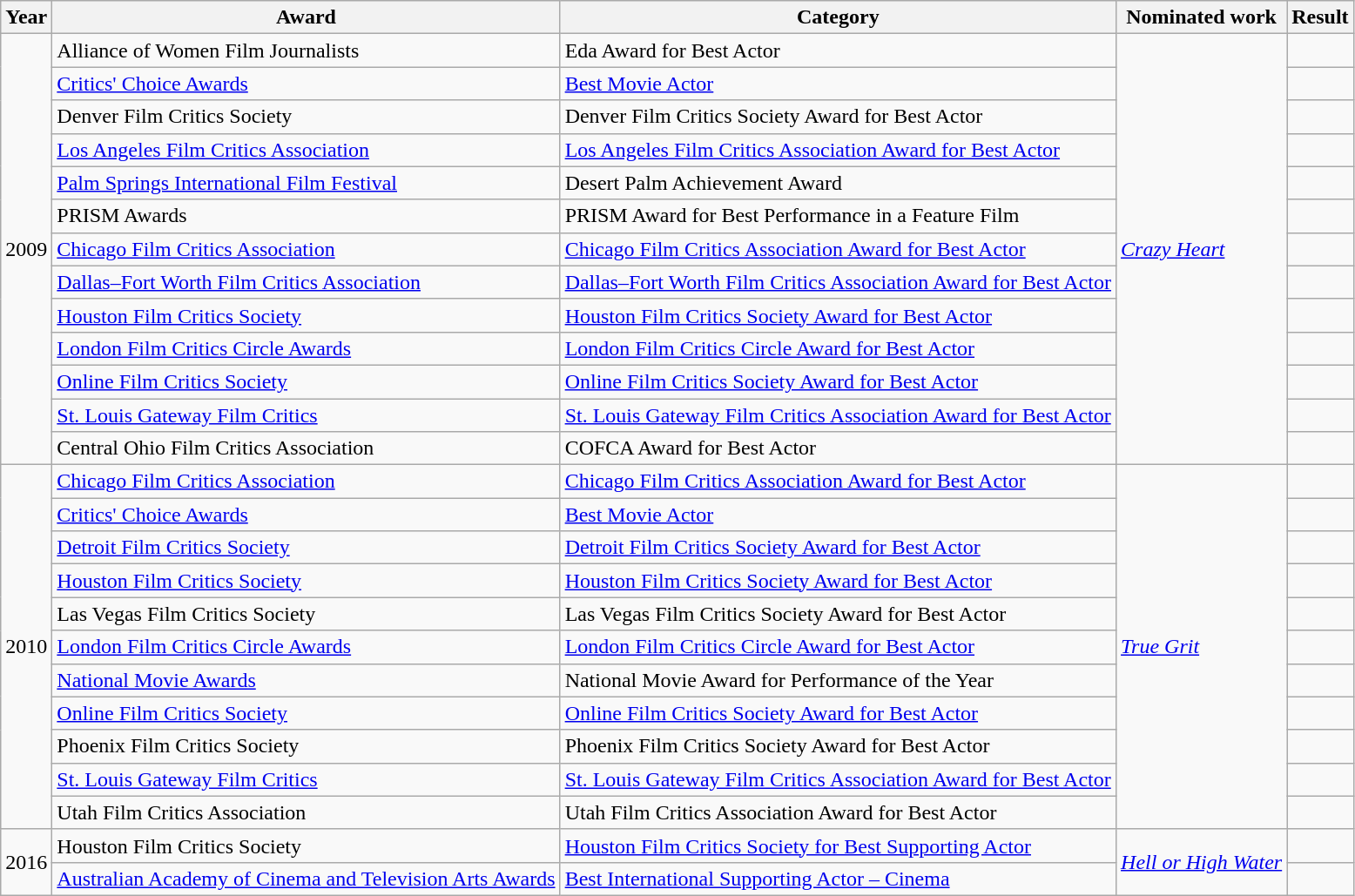<table class=wikitable>
<tr>
<th>Year</th>
<th>Award</th>
<th>Category</th>
<th>Nominated work</th>
<th>Result</th>
</tr>
<tr>
<td rowspan="13">2009</td>
<td>Alliance of Women Film Journalists</td>
<td>Eda Award for Best Actor</td>
<td rowspan="13"><em><a href='#'>Crazy Heart</a></em></td>
<td></td>
</tr>
<tr>
<td><a href='#'>Critics' Choice Awards</a></td>
<td><a href='#'>Best Movie Actor</a></td>
<td></td>
</tr>
<tr>
<td>Denver Film Critics Society</td>
<td>Denver Film Critics Society Award for Best Actor</td>
<td></td>
</tr>
<tr>
<td><a href='#'>Los Angeles Film Critics Association</a></td>
<td><a href='#'>Los Angeles Film Critics Association Award for Best Actor</a></td>
<td></td>
</tr>
<tr>
<td><a href='#'>Palm Springs International Film Festival</a></td>
<td>Desert Palm Achievement Award</td>
<td></td>
</tr>
<tr>
<td>PRISM Awards</td>
<td>PRISM Award for Best Performance in a Feature Film</td>
<td></td>
</tr>
<tr>
<td><a href='#'>Chicago Film Critics Association</a></td>
<td><a href='#'>Chicago Film Critics Association Award for Best Actor</a></td>
<td></td>
</tr>
<tr>
<td><a href='#'>Dallas–Fort Worth Film Critics Association</a></td>
<td><a href='#'>Dallas–Fort Worth Film Critics Association Award for Best Actor</a></td>
<td></td>
</tr>
<tr>
<td><a href='#'>Houston Film Critics Society</a></td>
<td><a href='#'>Houston Film Critics Society Award for Best Actor</a></td>
<td></td>
</tr>
<tr>
<td><a href='#'>London Film Critics Circle Awards</a></td>
<td><a href='#'>London Film Critics Circle Award for Best Actor</a></td>
<td></td>
</tr>
<tr>
<td><a href='#'>Online Film Critics Society</a></td>
<td><a href='#'>Online Film Critics Society Award for Best Actor</a></td>
<td></td>
</tr>
<tr>
<td><a href='#'>St. Louis Gateway Film Critics</a></td>
<td><a href='#'>St. Louis Gateway Film Critics Association Award for Best Actor</a></td>
<td></td>
</tr>
<tr>
<td>Central Ohio Film Critics Association</td>
<td>COFCA Award for Best Actor</td>
<td></td>
</tr>
<tr>
<td rowspan="11">2010</td>
<td><a href='#'>Chicago Film Critics Association</a></td>
<td><a href='#'>Chicago Film Critics Association Award for Best Actor</a></td>
<td rowspan="11"><em><a href='#'>True Grit</a></em></td>
<td></td>
</tr>
<tr>
<td><a href='#'>Critics' Choice Awards</a></td>
<td><a href='#'>Best Movie Actor</a></td>
<td></td>
</tr>
<tr>
<td><a href='#'>Detroit Film Critics Society</a></td>
<td><a href='#'>Detroit Film Critics Society Award for Best Actor</a></td>
<td></td>
</tr>
<tr>
<td><a href='#'>Houston Film Critics Society</a></td>
<td><a href='#'>Houston Film Critics Society Award for Best Actor</a></td>
<td></td>
</tr>
<tr>
<td>Las Vegas Film Critics Society</td>
<td>Las Vegas Film Critics Society Award for Best Actor</td>
<td></td>
</tr>
<tr>
<td><a href='#'>London Film Critics Circle Awards</a></td>
<td><a href='#'>London Film Critics Circle Award for Best Actor</a></td>
<td></td>
</tr>
<tr>
<td><a href='#'>National Movie Awards</a></td>
<td>National Movie Award for Performance of the Year</td>
<td></td>
</tr>
<tr>
<td><a href='#'>Online Film Critics Society</a></td>
<td><a href='#'>Online Film Critics Society Award for Best Actor</a></td>
<td></td>
</tr>
<tr>
<td>Phoenix Film Critics Society</td>
<td>Phoenix Film Critics Society Award for Best Actor</td>
<td></td>
</tr>
<tr>
<td><a href='#'>St. Louis Gateway Film Critics</a></td>
<td><a href='#'>St. Louis Gateway Film Critics Association Award for Best Actor</a></td>
<td></td>
</tr>
<tr>
<td>Utah Film Critics Association</td>
<td>Utah Film Critics Association Award for Best Actor</td>
<td></td>
</tr>
<tr>
<td rowspan="2">2016</td>
<td>Houston Film Critics Society</td>
<td><a href='#'>Houston Film Critics Society for Best Supporting Actor</a></td>
<td rowspan="2"><em><a href='#'>Hell or High Water</a></em></td>
<td></td>
</tr>
<tr>
<td><a href='#'>Australian Academy of Cinema and Television Arts Awards</a></td>
<td><a href='#'>Best International Supporting Actor – Cinema</a></td>
<td></td>
</tr>
</table>
